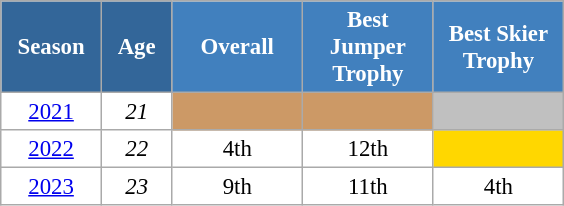<table class="wikitable" style="font-size:95%; text-align:center; border:grey solid 1px; border-collapse:collapse; background:#ffffff;">
<tr>
<th style="background-color:#369; color:white; width:60px;">Season</th>
<th style="background-color:#369; color:white; width:40px;">Age</th>
<th style="background-color:#4180be; color:white; width:80px;">Overall</th>
<th style="background-color:#4180be; color:white; width:80px;">Best Jumper<br>Trophy</th>
<th style="background-color:#4180be; color:white; width:80px;">Best Skier<br>Trophy</th>
</tr>
<tr>
<td><a href='#'>2021</a></td>
<td><em>21</em></td>
<td style="background:#c96;"></td>
<td style="background:#c96;"></td>
<td style="background:silver"></td>
</tr>
<tr>
<td><a href='#'>2022</a></td>
<td><em>22</em></td>
<td>4th</td>
<td>12th</td>
<td style="background:gold"></td>
</tr>
<tr>
<td><a href='#'>2023</a></td>
<td><em>23</em></td>
<td>9th</td>
<td>11th</td>
<td>4th</td>
</tr>
</table>
